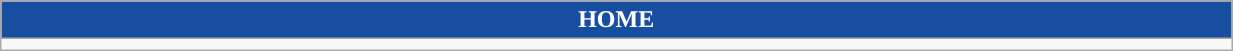<table class="wikitable collapsible collapsed" style="width:65%">
<tr>
<th style="color:#FFFFFF; background:#174EA0">HOME</th>
</tr>
<tr>
<td></td>
</tr>
</table>
